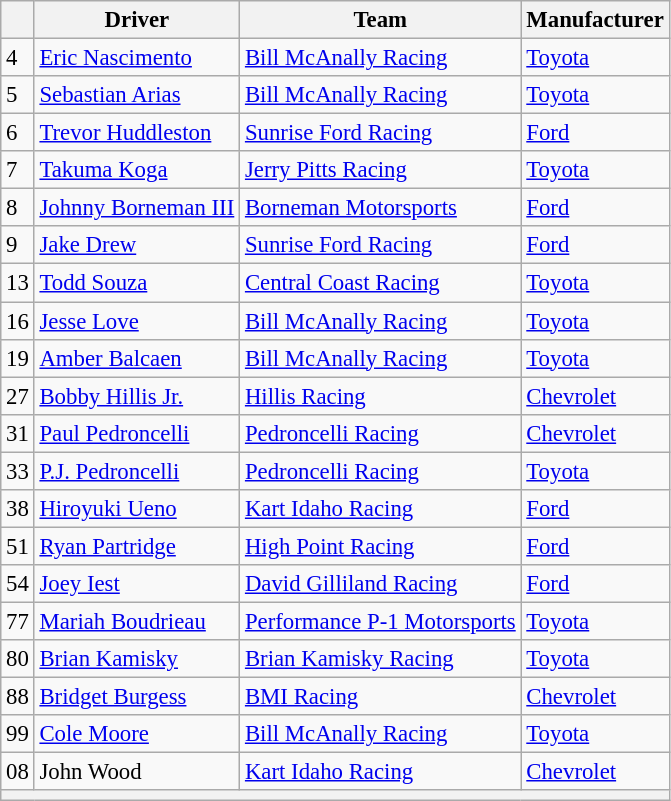<table class="wikitable" style="font-size:95%">
<tr>
<th></th>
<th>Driver</th>
<th>Team</th>
<th>Manufacturer</th>
</tr>
<tr>
<td>4</td>
<td><a href='#'>Eric Nascimento</a></td>
<td><a href='#'>Bill McAnally Racing</a></td>
<td><a href='#'>Toyota</a></td>
</tr>
<tr>
<td>5</td>
<td><a href='#'>Sebastian Arias</a></td>
<td><a href='#'>Bill McAnally Racing</a></td>
<td><a href='#'>Toyota</a></td>
</tr>
<tr>
<td>6</td>
<td><a href='#'>Trevor Huddleston</a></td>
<td><a href='#'>Sunrise Ford Racing</a></td>
<td><a href='#'>Ford</a></td>
</tr>
<tr>
<td>7</td>
<td><a href='#'>Takuma Koga</a></td>
<td><a href='#'>Jerry Pitts Racing</a></td>
<td><a href='#'>Toyota</a></td>
</tr>
<tr>
<td>8</td>
<td><a href='#'>Johnny Borneman III</a></td>
<td><a href='#'>Borneman Motorsports</a></td>
<td><a href='#'>Ford</a></td>
</tr>
<tr>
<td>9</td>
<td><a href='#'>Jake Drew</a></td>
<td><a href='#'>Sunrise Ford Racing</a></td>
<td><a href='#'>Ford</a></td>
</tr>
<tr>
<td>13</td>
<td><a href='#'>Todd Souza</a></td>
<td><a href='#'>Central Coast Racing</a></td>
<td><a href='#'>Toyota</a></td>
</tr>
<tr>
<td>16</td>
<td><a href='#'>Jesse Love</a></td>
<td><a href='#'>Bill McAnally Racing</a></td>
<td><a href='#'>Toyota</a></td>
</tr>
<tr>
<td>19</td>
<td><a href='#'>Amber Balcaen</a></td>
<td><a href='#'>Bill McAnally Racing</a></td>
<td><a href='#'>Toyota</a></td>
</tr>
<tr>
<td>27</td>
<td><a href='#'>Bobby Hillis Jr.</a></td>
<td><a href='#'>Hillis Racing</a></td>
<td><a href='#'>Chevrolet</a></td>
</tr>
<tr>
<td>31</td>
<td><a href='#'>Paul Pedroncelli</a></td>
<td><a href='#'>Pedroncelli Racing</a></td>
<td><a href='#'>Chevrolet</a></td>
</tr>
<tr>
<td>33</td>
<td><a href='#'>P.J. Pedroncelli</a></td>
<td><a href='#'>Pedroncelli Racing</a></td>
<td><a href='#'>Toyota</a></td>
</tr>
<tr>
<td>38</td>
<td><a href='#'>Hiroyuki Ueno</a></td>
<td><a href='#'>Kart Idaho Racing</a></td>
<td><a href='#'>Ford</a></td>
</tr>
<tr>
<td>51</td>
<td><a href='#'>Ryan Partridge</a></td>
<td><a href='#'>High Point Racing</a></td>
<td><a href='#'>Ford</a></td>
</tr>
<tr>
<td>54</td>
<td><a href='#'>Joey Iest</a></td>
<td><a href='#'>David Gilliland Racing</a></td>
<td><a href='#'>Ford</a></td>
</tr>
<tr>
<td>77</td>
<td><a href='#'>Mariah Boudrieau</a></td>
<td><a href='#'>Performance P-1 Motorsports</a></td>
<td><a href='#'>Toyota</a></td>
</tr>
<tr>
<td>80</td>
<td><a href='#'>Brian Kamisky</a></td>
<td><a href='#'>Brian Kamisky Racing</a></td>
<td><a href='#'>Toyota</a></td>
</tr>
<tr>
<td>88</td>
<td><a href='#'>Bridget Burgess</a></td>
<td><a href='#'>BMI Racing</a></td>
<td><a href='#'>Chevrolet</a></td>
</tr>
<tr>
<td>99</td>
<td><a href='#'>Cole Moore</a></td>
<td><a href='#'>Bill McAnally Racing</a></td>
<td><a href='#'>Toyota</a></td>
</tr>
<tr>
<td>08</td>
<td>John Wood</td>
<td><a href='#'>Kart Idaho Racing</a></td>
<td><a href='#'>Chevrolet</a></td>
</tr>
<tr>
<th colspan="7"></th>
</tr>
</table>
